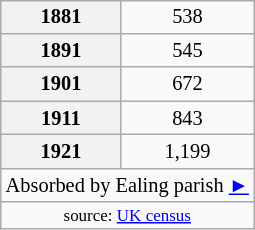<table class="wikitable"  style="float:left; font-size:85%; margin-left:10px;">
<tr>
<th style="text-align:center;">1881</th>
<td style="text-align:center;">538</td>
</tr>
<tr>
<th style="text-align:center;">1891</th>
<td style="text-align:center;">545</td>
</tr>
<tr>
<th style="text-align:center;">1901</th>
<td style="text-align:center;">672</td>
</tr>
<tr>
<th style="text-align:center;">1911</th>
<td style="text-align:center;">843</td>
</tr>
<tr>
<th style="text-align:center;">1921</th>
<td style="text-align:center;">1,199</td>
</tr>
<tr>
<td colspan=2>Absorbed by Ealing parish <a href='#'>►</a></td>
</tr>
<tr>
<td colspan="2" style="font-size:smaller; text-align:center;">source: <a href='#'>UK census</a></td>
</tr>
</table>
